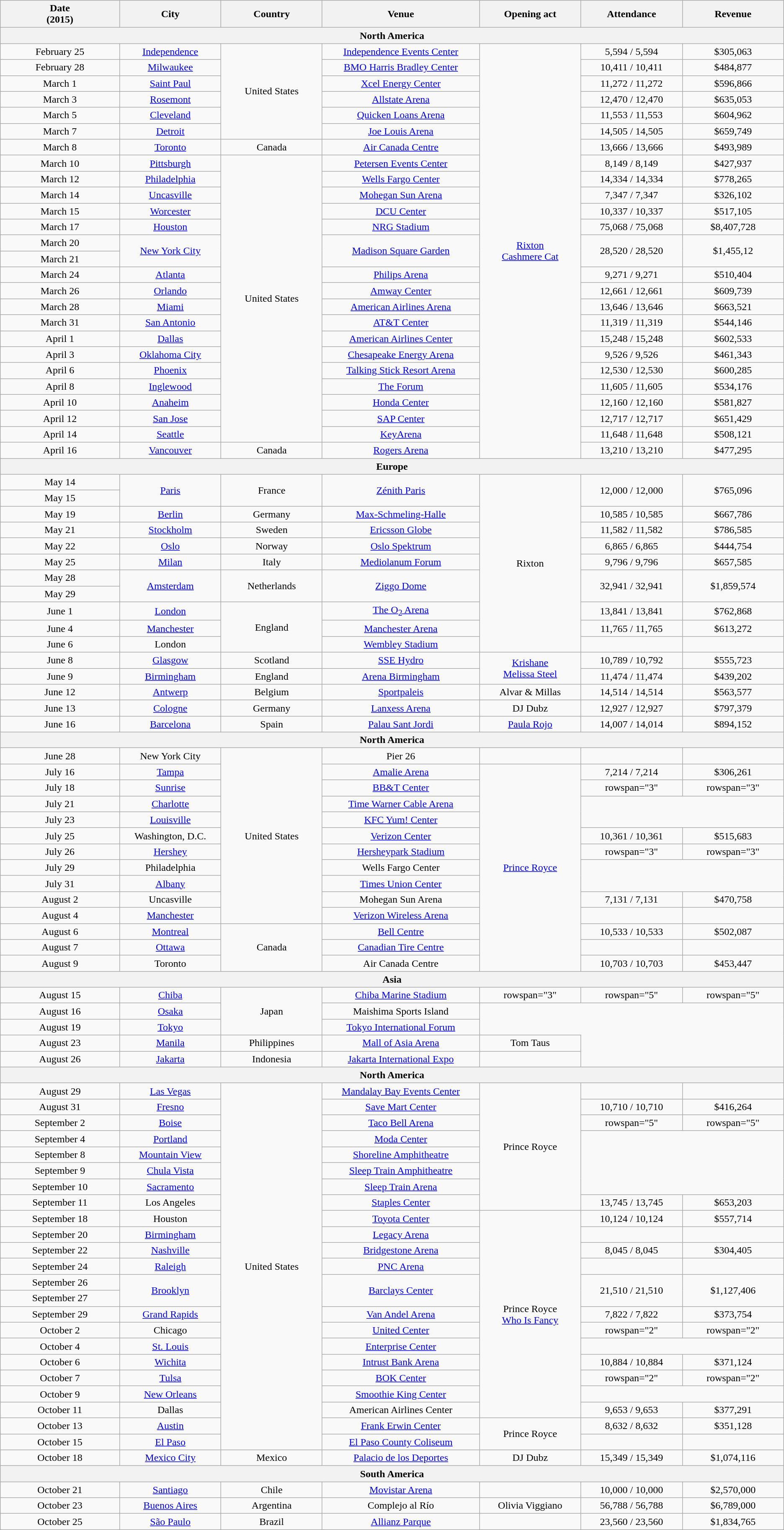<table class="wikitable plainrowheaders" style="text-align:center;">
<tr>
<th scope="col" style="width:12em;">Date<br>(2015)</th>
<th scope="col" style="width:10em;">City</th>
<th scope="col" style="width:10em;">Country</th>
<th scope="col" style="width:16em;">Venue</th>
<th scope="col" style="width:10em;">Opening act</th>
<th scope="col" style="width:10em;">Attendance</th>
<th scope="col" style="width:10em;">Revenue</th>
</tr>
<tr>
<th colspan="7">North America</th>
</tr>
<tr>
<td>February 25</td>
<td><a href='#'>Independence</a></td>
<td rowspan="6">United States</td>
<td><a href='#'>Independence Events Center</a></td>
<td rowspan="26"><a href='#'>Rixton</a><br><a href='#'>Cashmere Cat</a></td>
<td>5,594 / 5,594</td>
<td>$305,063</td>
</tr>
<tr>
<td>February 28</td>
<td><a href='#'>Milwaukee</a></td>
<td><a href='#'>BMO Harris Bradley Center</a></td>
<td>10,411 / 10,411</td>
<td>$484,877</td>
</tr>
<tr>
<td>March 1</td>
<td><a href='#'>Saint Paul</a></td>
<td><a href='#'>Xcel Energy Center</a></td>
<td>11,272 / 11,272</td>
<td>$596,866</td>
</tr>
<tr>
<td>March 3</td>
<td><a href='#'>Rosemont</a></td>
<td><a href='#'>Allstate Arena</a></td>
<td>12,470 / 12,470</td>
<td>$635,053</td>
</tr>
<tr>
<td>March 5</td>
<td><a href='#'>Cleveland</a></td>
<td><a href='#'>Quicken Loans Arena</a></td>
<td>11,553 / 11,553</td>
<td>$604,962</td>
</tr>
<tr>
<td>March 7</td>
<td><a href='#'>Detroit</a></td>
<td><a href='#'>Joe Louis Arena</a></td>
<td>14,505 / 14,505</td>
<td>$659,749</td>
</tr>
<tr>
<td>March 8</td>
<td><a href='#'>Toronto</a></td>
<td>Canada</td>
<td><a href='#'>Air Canada Centre</a></td>
<td>13,666 / 13,666</td>
<td>$493,989</td>
</tr>
<tr>
<td>March 10</td>
<td><a href='#'>Pittsburgh</a></td>
<td rowspan="18">United States</td>
<td><a href='#'>Petersen Events Center</a></td>
<td>8,149 / 8,149</td>
<td>$427,937</td>
</tr>
<tr>
<td>March 12</td>
<td><a href='#'>Philadelphia</a></td>
<td><a href='#'>Wells Fargo Center</a></td>
<td>14,334 / 14,334</td>
<td>$778,265</td>
</tr>
<tr>
<td>March 14</td>
<td><a href='#'>Uncasville</a></td>
<td><a href='#'>Mohegan Sun Arena</a></td>
<td>7,347 / 7,347</td>
<td>$326,102</td>
</tr>
<tr>
<td>March 15</td>
<td><a href='#'>Worcester</a></td>
<td><a href='#'>DCU Center</a></td>
<td>10,337 / 10,337</td>
<td>$517,105</td>
</tr>
<tr>
<td>March 17</td>
<td><a href='#'>Houston</a></td>
<td><a href='#'>NRG Stadium</a></td>
<td>75,068 / 75,068</td>
<td>$8,407,728</td>
</tr>
<tr>
<td>March 20</td>
<td rowspan="2"><a href='#'>New York City</a></td>
<td rowspan="2"><a href='#'>Madison Square Garden</a></td>
<td rowspan="2">28,520 / 28,520</td>
<td rowspan="2">$1,455,12</td>
</tr>
<tr>
<td>March 21</td>
</tr>
<tr>
<td>March 24</td>
<td><a href='#'>Atlanta</a></td>
<td><a href='#'>Philips Arena</a></td>
<td>9,271 / 9,271</td>
<td>$510,404</td>
</tr>
<tr>
<td>March 26</td>
<td><a href='#'>Orlando</a></td>
<td><a href='#'>Amway Center</a></td>
<td>12,661 / 12,661</td>
<td>$609,739</td>
</tr>
<tr>
<td>March 28</td>
<td><a href='#'>Miami</a></td>
<td><a href='#'>American Airlines Arena</a></td>
<td>13,646 / 13,646</td>
<td>$663,521</td>
</tr>
<tr>
<td>March 31</td>
<td><a href='#'>San Antonio</a></td>
<td><a href='#'>AT&T Center</a></td>
<td>11,319 / 11,319</td>
<td>$544,146</td>
</tr>
<tr>
<td>April 1</td>
<td><a href='#'>Dallas</a></td>
<td><a href='#'>American Airlines Center</a></td>
<td>15,248 / 15,248</td>
<td>$602,533</td>
</tr>
<tr>
<td>April 3</td>
<td><a href='#'>Oklahoma City</a></td>
<td><a href='#'>Chesapeake Energy Arena</a></td>
<td>9,526 / 9,526</td>
<td>$461,343</td>
</tr>
<tr>
<td>April 6</td>
<td><a href='#'>Phoenix</a></td>
<td><a href='#'>Talking Stick Resort Arena</a></td>
<td>12,530 / 12,530</td>
<td>$600,285</td>
</tr>
<tr>
<td>April 8</td>
<td><a href='#'>Inglewood</a></td>
<td><a href='#'>The Forum</a></td>
<td>11,605 / 11,605</td>
<td>$534,176</td>
</tr>
<tr>
<td>April 10</td>
<td><a href='#'>Anaheim</a></td>
<td><a href='#'>Honda Center</a></td>
<td>12,160 / 12,160</td>
<td>$581,827</td>
</tr>
<tr>
<td>April 12</td>
<td><a href='#'>San Jose</a></td>
<td><a href='#'>SAP Center</a></td>
<td>12,717 / 12,717</td>
<td>$651,429</td>
</tr>
<tr>
<td>April 14</td>
<td><a href='#'>Seattle</a></td>
<td><a href='#'>KeyArena</a></td>
<td>11,648 / 11,648</td>
<td>$508,121</td>
</tr>
<tr>
<td>April 16</td>
<td><a href='#'>Vancouver</a></td>
<td>Canada</td>
<td><a href='#'>Rogers Arena</a></td>
<td>13,210 / 13,210</td>
<td>$477,295</td>
</tr>
<tr>
<th colspan="7">Europe</th>
</tr>
<tr>
<td>May 14</td>
<td rowspan="2"><a href='#'>Paris</a></td>
<td rowspan="2">France</td>
<td rowspan="2"><a href='#'>Zénith Paris</a></td>
<td rowspan="11">Rixton</td>
<td rowspan="2">12,000 / 12,000</td>
<td rowspan="2">$765,096</td>
</tr>
<tr>
<td>May 15</td>
</tr>
<tr>
<td>May 19</td>
<td><a href='#'>Berlin</a></td>
<td>Germany</td>
<td><a href='#'>Max-Schmeling-Halle</a></td>
<td>10,585 / 10,585</td>
<td>$667,786</td>
</tr>
<tr>
<td>May 21</td>
<td><a href='#'>Stockholm</a></td>
<td>Sweden</td>
<td><a href='#'>Ericsson Globe</a></td>
<td>11,582 / 11,582</td>
<td>$786,585</td>
</tr>
<tr>
<td>May 22</td>
<td><a href='#'>Oslo</a></td>
<td>Norway</td>
<td><a href='#'>Oslo Spektrum</a></td>
<td>6,865 / 6,865</td>
<td>$444,754</td>
</tr>
<tr>
<td>May 25</td>
<td><a href='#'>Milan</a></td>
<td>Italy</td>
<td><a href='#'>Mediolanum Forum</a></td>
<td>9,796 / 9,796</td>
<td>$657,585</td>
</tr>
<tr>
<td>May 28</td>
<td rowspan="2"><a href='#'>Amsterdam</a></td>
<td rowspan="2">Netherlands</td>
<td rowspan="2"><a href='#'>Ziggo Dome</a></td>
<td rowspan="2">32,941 / 32,941</td>
<td rowspan="2">$1,859,574</td>
</tr>
<tr>
<td>May 29</td>
</tr>
<tr>
<td>June 1</td>
<td><a href='#'>London</a></td>
<td rowspan="3">England</td>
<td><a href='#'>The O<sub>2</sub> Arena</a></td>
<td>13,841 / 13,841</td>
<td>$762,868</td>
</tr>
<tr>
<td>June 4</td>
<td><a href='#'>Manchester</a></td>
<td><a href='#'>Manchester Arena</a></td>
<td>11,765 / 11,765</td>
<td>$613,272</td>
</tr>
<tr>
<td>June 6</td>
<td>London</td>
<td><a href='#'>Wembley Stadium</a></td>
<td></td>
<td></td>
</tr>
<tr>
<td>June 8</td>
<td><a href='#'>Glasgow</a></td>
<td>Scotland</td>
<td><a href='#'>SSE Hydro</a></td>
<td rowspan="2"><a href='#'>Krishane</a><br><a href='#'>Melissa Steel</a></td>
<td>10,789 / 10,792</td>
<td>$555,723</td>
</tr>
<tr>
<td>June 9</td>
<td><a href='#'>Birmingham</a></td>
<td>England</td>
<td><a href='#'>Arena Birmingham</a></td>
<td>11,474 / 11,474</td>
<td>$439,202</td>
</tr>
<tr>
<td>June 12</td>
<td><a href='#'>Antwerp</a></td>
<td>Belgium</td>
<td><a href='#'>Sportpaleis</a></td>
<td>Alvar & Millas</td>
<td>14,514 / 14,514</td>
<td>$563,577</td>
</tr>
<tr>
<td>June 13</td>
<td><a href='#'>Cologne</a></td>
<td>Germany</td>
<td><a href='#'>Lanxess Arena</a></td>
<td>DJ Dubz</td>
<td>12,927 / 12,927</td>
<td>$797,379</td>
</tr>
<tr>
<td>June 16</td>
<td><a href='#'>Barcelona</a></td>
<td>Spain</td>
<td><a href='#'>Palau Sant Jordi</a></td>
<td><a href='#'>Paula Rojo</a></td>
<td>14,007 / 14,014</td>
<td>$894,152</td>
</tr>
<tr>
<th colspan="7">North America</th>
</tr>
<tr>
<td>June 28</td>
<td>New York City</td>
<td rowspan="11">United States</td>
<td>Pier 26</td>
<td></td>
<td></td>
<td></td>
</tr>
<tr>
<td>July 16</td>
<td><a href='#'>Tampa</a></td>
<td><a href='#'>Amalie Arena</a></td>
<td rowspan="13"><a href='#'>Prince Royce</a></td>
<td>7,214 / 7,214</td>
<td>$306,261</td>
</tr>
<tr>
<td>July 18</td>
<td><a href='#'>Sunrise</a></td>
<td><a href='#'>BB&T Center</a></td>
<td>rowspan="3" </td>
<td>rowspan="3" </td>
</tr>
<tr>
<td>July 21</td>
<td><a href='#'>Charlotte</a></td>
<td><a href='#'>Time Warner Cable Arena</a></td>
</tr>
<tr>
<td>July 23</td>
<td><a href='#'>Louisville</a></td>
<td><a href='#'>KFC Yum! Center</a></td>
</tr>
<tr>
<td>July 25</td>
<td>Washington, D.C.</td>
<td><a href='#'>Verizon Center</a></td>
<td>10,361 / 10,361</td>
<td>$515,683</td>
</tr>
<tr>
<td>July 26</td>
<td><a href='#'>Hershey</a></td>
<td><a href='#'>Hersheypark Stadium</a></td>
<td>rowspan="3" </td>
<td>rowspan="3" </td>
</tr>
<tr>
<td>July 29</td>
<td>Philadelphia</td>
<td>Wells Fargo Center</td>
</tr>
<tr>
<td>July 31</td>
<td><a href='#'>Albany</a></td>
<td><a href='#'>Times Union Center</a></td>
</tr>
<tr>
<td>August 2</td>
<td>Uncasville</td>
<td>Mohegan Sun Arena</td>
<td>7,131 / 7,131</td>
<td>$470,758</td>
</tr>
<tr>
<td>August 4</td>
<td><a href='#'>Manchester</a></td>
<td><a href='#'>Verizon Wireless Arena</a></td>
<td></td>
<td></td>
</tr>
<tr>
<td>August 6</td>
<td><a href='#'>Montreal</a></td>
<td rowspan="3">Canada</td>
<td><a href='#'>Bell Centre</a></td>
<td>10,533 / 10,533</td>
<td>$502,087</td>
</tr>
<tr>
<td>August 7</td>
<td><a href='#'>Ottawa</a></td>
<td><a href='#'>Canadian Tire Centre</a></td>
<td></td>
<td></td>
</tr>
<tr>
<td>August 9</td>
<td>Toronto</td>
<td>Air Canada Centre</td>
<td>10,703 / 10,703</td>
<td>$453,447</td>
</tr>
<tr>
<th colspan="7">Asia</th>
</tr>
<tr>
<td>August 15 </td>
<td><a href='#'>Chiba</a></td>
<td rowspan="3">Japan</td>
<td><a href='#'>Chiba Marine Stadium</a></td>
<td>rowspan="3" </td>
<td>rowspan="5" </td>
<td>rowspan="5" </td>
</tr>
<tr>
<td>August 16 </td>
<td><a href='#'>Osaka</a></td>
<td>Maishima Sports Island</td>
</tr>
<tr>
<td>August 19</td>
<td><a href='#'>Tokyo</a></td>
<td><a href='#'>Tokyo International Forum</a></td>
</tr>
<tr>
<td>August 23</td>
<td><a href='#'>Manila</a></td>
<td>Philippines</td>
<td><a href='#'>Mall of Asia Arena</a></td>
<td>Tom Taus</td>
</tr>
<tr>
<td>August 26</td>
<td><a href='#'>Jakarta</a></td>
<td>Indonesia</td>
<td><a href='#'>Jakarta International Expo</a></td>
<td></td>
</tr>
<tr>
<th colspan="7">North America</th>
</tr>
<tr>
<td>August 29</td>
<td><a href='#'>Las Vegas</a></td>
<td rowspan="23">United States</td>
<td><a href='#'>Mandalay Bay Events Center</a></td>
<td rowspan="8">Prince Royce</td>
<td></td>
<td></td>
</tr>
<tr>
<td>August 31</td>
<td><a href='#'>Fresno</a></td>
<td><a href='#'>Save Mart Center</a></td>
<td>10,710 / 10,710</td>
<td>$416,264</td>
</tr>
<tr>
<td>September 2</td>
<td><a href='#'>Boise</a></td>
<td><a href='#'>Taco Bell Arena</a></td>
<td>rowspan="5" </td>
<td>rowspan="5" </td>
</tr>
<tr>
<td>September 4</td>
<td><a href='#'>Portland</a></td>
<td><a href='#'>Moda Center</a></td>
</tr>
<tr>
<td>September 8</td>
<td><a href='#'>Mountain View</a></td>
<td><a href='#'>Shoreline Amphitheatre</a></td>
</tr>
<tr>
<td>September 9</td>
<td><a href='#'>Chula Vista</a></td>
<td><a href='#'>Sleep Train Amphitheatre</a></td>
</tr>
<tr>
<td>September 10</td>
<td><a href='#'>Sacramento</a></td>
<td><a href='#'>Sleep Train Arena</a></td>
</tr>
<tr>
<td>September 11</td>
<td>Los Angeles</td>
<td><a href='#'>Staples Center</a></td>
<td>13,745 / 13,745</td>
<td>$653,203</td>
</tr>
<tr>
<td>September 18</td>
<td>Houston</td>
<td><a href='#'>Toyota Center</a></td>
<td rowspan="13">Prince Royce<br><a href='#'>Who Is Fancy</a></td>
<td>10,124 / 10,124</td>
<td>$557,714</td>
</tr>
<tr>
<td>September 20</td>
<td><a href='#'>Birmingham</a></td>
<td><a href='#'>Legacy Arena</a></td>
<td></td>
<td></td>
</tr>
<tr>
<td>September 22</td>
<td><a href='#'>Nashville</a></td>
<td><a href='#'>Bridgestone Arena</a></td>
<td>8,045 / 8,045</td>
<td>$304,405</td>
</tr>
<tr>
<td>September 24</td>
<td><a href='#'>Raleigh</a></td>
<td><a href='#'>PNC Arena</a></td>
<td></td>
<td></td>
</tr>
<tr>
<td>September 26</td>
<td rowspan="2"><a href='#'>Brooklyn</a></td>
<td rowspan="2"><a href='#'>Barclays Center</a></td>
<td rowspan="2">21,510 / 21,510</td>
<td rowspan="2">$1,127,406</td>
</tr>
<tr>
<td>September 27</td>
</tr>
<tr>
<td>September 29</td>
<td><a href='#'>Grand Rapids</a></td>
<td><a href='#'>Van Andel Arena</a></td>
<td>7,822 / 7,822</td>
<td>$373,754</td>
</tr>
<tr>
<td>October 2</td>
<td>Chicago</td>
<td><a href='#'>United Center</a></td>
<td>rowspan="2" </td>
<td>rowspan="2" </td>
</tr>
<tr>
<td>October 4</td>
<td><a href='#'>St. Louis</a></td>
<td><a href='#'>Enterprise Center</a></td>
</tr>
<tr>
<td>October 6</td>
<td><a href='#'>Wichita</a></td>
<td><a href='#'>Intrust Bank Arena</a></td>
<td>10,884 / 10,884</td>
<td>$371,124</td>
</tr>
<tr>
<td>October 7</td>
<td><a href='#'>Tulsa</a></td>
<td><a href='#'>BOK Center</a></td>
<td>rowspan="2" </td>
<td>rowspan="2" </td>
</tr>
<tr>
<td>October 9</td>
<td><a href='#'>New Orleans</a></td>
<td><a href='#'>Smoothie King Center</a></td>
</tr>
<tr>
<td>October 11</td>
<td>Dallas</td>
<td>American Airlines Center</td>
<td>9,653 / 9,653</td>
<td>$377,291</td>
</tr>
<tr>
<td>October 13</td>
<td><a href='#'>Austin</a></td>
<td><a href='#'>Frank Erwin Center</a></td>
<td rowspan="2">Prince Royce</td>
<td>8,632 / 8,632</td>
<td>$351,128</td>
</tr>
<tr>
<td>October 15</td>
<td><a href='#'>El Paso</a></td>
<td><a href='#'>El Paso County Coliseum</a></td>
<td></td>
<td></td>
</tr>
<tr>
<td>October 18</td>
<td><a href='#'>Mexico City</a></td>
<td>Mexico</td>
<td><a href='#'>Palacio de los Deportes</a></td>
<td>DJ Dubz</td>
<td>15,349 / 15,349</td>
<td>$1,074,116</td>
</tr>
<tr>
<th colspan="7">South America</th>
</tr>
<tr>
<td>October 21</td>
<td><a href='#'>Santiago</a></td>
<td>Chile</td>
<td><a href='#'>Movistar Arena</a></td>
<td></td>
<td>10,000 / 10,000</td>
<td>$2,570,000</td>
</tr>
<tr>
<td>October 23</td>
<td><a href='#'>Buenos Aires</a></td>
<td>Argentina</td>
<td>Complejo al Río</td>
<td>Olivia Viggiano</td>
<td>56,788 / 56,788</td>
<td>$6,789,000</td>
</tr>
<tr>
<td>October 25</td>
<td><a href='#'>São Paulo</a></td>
<td>Brazil</td>
<td><a href='#'>Allianz Parque</a></td>
<td></td>
<td>23,560 / 23,560</td>
<td>$1,834,765</td>
</tr>
</table>
